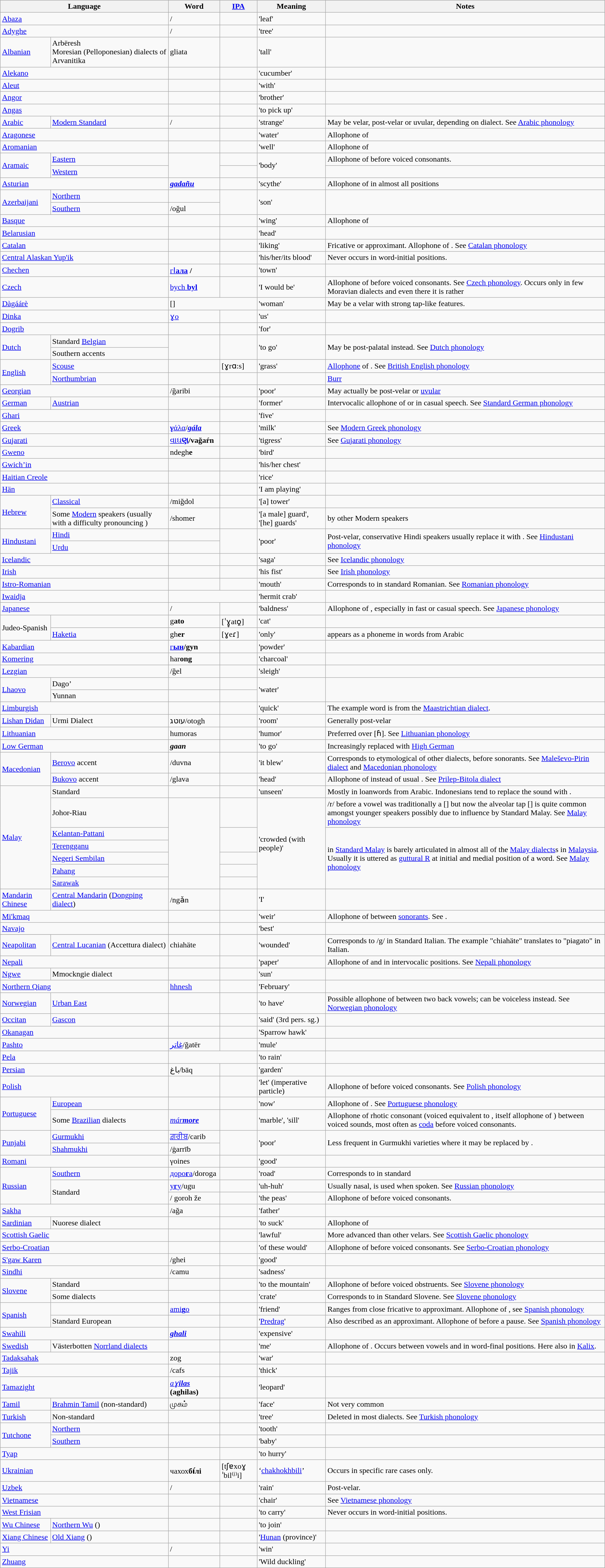<table class="wikitable sortable">
<tr>
<th colspan="2">Language</th>
<th>Word</th>
<th><a href='#'>IPA</a></th>
<th>Meaning</th>
<th>Notes</th>
</tr>
<tr>
<td colspan="2"><a href='#'>Abaza</a></td>
<td>/</td>
<td></td>
<td>'leaf'</td>
<td></td>
</tr>
<tr>
<td colspan="2"><a href='#'>Adyghe</a></td>
<td>/</td>
<td></td>
<td>'tree'</td>
<td></td>
</tr>
<tr>
<td><a href='#'>Albanian</a></td>
<td>Arbëresh<br>Moresian (Pelloponesian) dialects of Arvanitika</td>
<td>gliata</td>
<td></td>
<td>'tall'</td>
</tr>
<tr>
<td colspan="2"><a href='#'>Alekano</a></td>
<td></td>
<td></td>
<td>'cucumber'</td>
<td></td>
</tr>
<tr>
<td colspan="2"><a href='#'>Aleut</a></td>
<td></td>
<td></td>
<td>'with'</td>
<td></td>
</tr>
<tr>
<td colspan="2"><a href='#'>Angor</a></td>
<td></td>
<td></td>
<td>'brother'</td>
<td></td>
</tr>
<tr>
<td colspan="2"><a href='#'>Angas</a></td>
<td></td>
<td></td>
<td>'to pick up'</td>
<td></td>
</tr>
<tr>
<td><a href='#'>Arabic</a></td>
<td><a href='#'>Modern Standard</a></td>
<td>/</td>
<td></td>
<td>'strange'</td>
<td>May be velar, post-velar or uvular, depending on dialect. See <a href='#'>Arabic phonology</a></td>
</tr>
<tr>
<td colspan="2"><a href='#'>Aragonese</a></td>
<td></td>
<td></td>
<td>'water'</td>
<td>Allophone of </td>
</tr>
<tr>
<td colspan="2"><a href='#'>Aromanian</a></td>
<td></td>
<td></td>
<td>'well'</td>
<td>Allophone of </td>
</tr>
<tr>
<td rowspan="2"><a href='#'>Aramaic</a></td>
<td><a href='#'>Eastern</a></td>
<td rowspan="2"> </td>
<td></td>
<td rowspan="2">'body'</td>
<td>Allophone of  before voiced consonants.</td>
</tr>
<tr>
<td><a href='#'>Western</a></td>
<td></td>
<td></td>
</tr>
<tr>
<td colspan="2"><a href='#'>Asturian</a></td>
<td><a href='#'><strong><em>g<strong>adañu<em></a></td>
<td></td>
<td>'scythe'</td>
<td>Allophone of  in almost all positions</td>
</tr>
<tr>
<td rowspan="2"><a href='#'>Azerbaijani</a></td>
<td><a href='#'>Northern</a></td>
<td></td>
<td rowspan="2"></td>
<td rowspan="2">'son'</td>
<td rowspan="2"></td>
</tr>
<tr>
<td><a href='#'>Southern</a></td>
<td>/oğul</td>
</tr>
<tr>
<td colspan="2"><a href='#'>Basque</a></td>
<td></td>
<td></td>
<td>'wing'</td>
<td>Allophone of </td>
</tr>
<tr>
<td colspan="2"><a href='#'>Belarusian</a></td>
<td></td>
<td></td>
<td>'head'</td>
<td></td>
</tr>
<tr>
<td colspan="2"><a href='#'>Catalan</a></td>
<td></td>
<td></td>
<td>'liking'</td>
<td>Fricative or approximant. Allophone of . See <a href='#'>Catalan phonology</a></td>
</tr>
<tr>
<td colspan="2"><a href='#'>Central Alaskan Yup'ik</a></td>
<td></td>
<td></td>
<td>'his/her/its blood'</td>
<td>Never occurs in word-initial positions.</td>
</tr>
<tr>
<td colspan="2"><a href='#'>Chechen</a></td>
<td><a href='#'></strong>гӀ<strong>ала</a> / </td>
<td></td>
<td>'town'</td>
<td></td>
</tr>
<tr>
<td colspan="2"><a href='#'>Czech</a></td>
<td><a href='#'></em>by</strong>ch<strong> byl<em></a></td>
<td></td>
<td>'I would be'</td>
<td>Allophone of  before voiced consonants. See <a href='#'>Czech phonology</a>. Occurs only in few Moravian dialects and even there it is rather </td>
</tr>
<tr>
<td colspan="2"><a href='#'>Dàgáárè</a></td>
<td colspan="2">[]</td>
<td>'woman'</td>
<td>May be a velar with strong tap-like features.</td>
</tr>
<tr>
<td colspan="2"><a href='#'>Dinka</a></td>
<td><a href='#'></em></strong>ɣ</strong>o</em></a></td>
<td></td>
<td>'us'</td>
<td></td>
</tr>
<tr>
<td colspan="2"><a href='#'>Dogrib</a></td>
<td></td>
<td></td>
<td>'for'</td>
<td></td>
</tr>
<tr>
<td rowspan="2"><a href='#'>Dutch</a></td>
<td>Standard <a href='#'>Belgian</a></td>
<td rowspan="2"></td>
<td rowspan="2"></td>
<td rowspan="2">'to go'</td>
<td rowspan="2">May be post-palatal  instead. See <a href='#'>Dutch phonology</a></td>
</tr>
<tr>
<td>Southern accents</td>
</tr>
<tr>
<td rowspan="2"><a href='#'>English</a></td>
<td><a href='#'>Scouse</a></td>
<td></td>
<td>[ɣrɑ:s]</td>
<td>'grass'</td>
<td><a href='#'>Allophone</a> of . See <a href='#'>British English phonology</a></td>
</tr>
<tr>
<td><a href='#'>Northumbrian</a></td>
<td></td>
<td></td>
<td></td>
<td><a href='#'>Burr</a></td>
</tr>
<tr>
<td colspan="2"><a href='#'>Georgian</a></td>
<td>/ğaribi</td>
<td></td>
<td>'poor'</td>
<td>May actually be post-velar or <a href='#'>uvular</a></td>
</tr>
<tr>
<td><a href='#'>German</a></td>
<td><a href='#'>Austrian</a></td>
<td></td>
<td></td>
<td>'former'</td>
<td>Intervocalic allophone of  or  in casual speech. See <a href='#'>Standard German phonology</a></td>
</tr>
<tr>
<td colspan="2"><a href='#'>Ghari</a></td>
<td></td>
<td></td>
<td>'five'</td>
<td></td>
</tr>
<tr>
<td colspan="2"><a href='#'>Greek</a></td>
<td><a href='#'><strong>γ</strong>άλα</a>/<a href='#'><strong><em>g<strong>ála<em></a></td>
<td></td>
<td>'milk'</td>
<td>See <a href='#'>Modern Greek phonology</a></td>
</tr>
<tr>
<td colspan="2"><a href='#'>Gujarati</a></td>
<td><a href='#'>વા</strong>ઘ<strong>ણ</a>/vağaŕn</td>
<td></td>
<td>'tigress'</td>
<td>See <a href='#'>Gujarati phonology</a></td>
</tr>
<tr>
<td colspan="2"><a href='#'>Gweno</a></td>
<td>nde</strong>gh<strong>e</td>
<td></td>
<td>'bird'</td>
<td></td>
</tr>
<tr>
<td colspan="2"><a href='#'>Gwich’in</a></td>
<td></td>
<td></td>
<td>'his/her chest'</td>
<td></td>
</tr>
<tr>
<td colspan="2"><a href='#'>Haitian Creole</a></td>
<td></td>
<td></td>
<td>'rice'</td>
<td></td>
</tr>
<tr>
<td colspan="2"><a href='#'>Hän</a></td>
<td></td>
<td></td>
<td>'I am playing'</td>
<td></td>
</tr>
<tr>
<td rowspan="2"><a href='#'>Hebrew</a></td>
<td><a href='#'> Classical</a></td>
<td>/miğdol</td>
<td></td>
<td>'[a] tower'</td>
<td></td>
</tr>
<tr>
<td>Some <a href='#'>Modern</a> speakers (usually with a difficulty pronouncing )</td>
<td>/shome</strong>r<strong></td>
<td></td>
<td>'[a male] guard', '[he] guards'</td>
<td> by other Modern speakers</td>
</tr>
<tr>
<td rowspan="2"><a href='#'>Hindustani</a></td>
<td><a href='#'>Hindi</a></td>
<td></td>
<td rowspan="2"></td>
<td rowspan="2">'poor'</td>
<td rowspan="2">Post-velar, conservative Hindi speakers usually replace it with . See <a href='#'>Hindustani phonology</a></td>
</tr>
<tr>
<td><a href='#'>Urdu</a></td>
<td></td>
</tr>
<tr>
<td colspan="2"><a href='#'>Icelandic</a></td>
<td></td>
<td></td>
<td>'saga'</td>
<td>See <a href='#'>Icelandic phonology</a></td>
</tr>
<tr>
<td colspan="2"><a href='#'>Irish</a></td>
<td></td>
<td></td>
<td>'his fist'</td>
<td>See <a href='#'>Irish phonology</a></td>
</tr>
<tr>
<td colspan="2"><a href='#'>Istro-Romanian</a></td>
<td></td>
<td></td>
<td>'mouth'</td>
<td>Corresponds to  in standard Romanian. See <a href='#'>Romanian phonology</a></td>
</tr>
<tr>
<td colspan="2"><a href='#'>Iwaidja</a></td>
<td colspan="2"></td>
<td>'hermit crab'</td>
<td></td>
</tr>
<tr>
<td colspan="2"><a href='#'>Japanese</a></td>
<td>/</td>
<td></td>
<td>'baldness'</td>
<td>Allophone of , especially in fast or casual speech. See <a href='#'>Japanese phonology</a></td>
</tr>
<tr>
<td rowspan="2">Judeo-Spanish</td>
<td></td>
<td></strong>g<strong>ato</td>
<td>[ˈɣ̞ato̪]</td>
<td>'cat'</td>
<td></td>
</tr>
<tr>
<td><a href='#'>Haketia</a></td>
<td></strong>gh<strong>er</td>
<td>[ɣeɾ]</td>
<td>'only'</td>
<td>appears as a phoneme in words from Arabic</em></td>
</tr>
<tr>
<td colspan="2"><a href='#'>Kabardian</a></td>
<td><a href='#'></strong>г<strong>ын</a>/gyn</td>
<td></td>
<td>'powder'</td>
<td></td>
</tr>
<tr>
<td colspan="2"><a href='#'>Komering</a></td>
<td>ha</strong>r<strong>ong</td>
<td></td>
<td>'charcoal'</td>
<td></td>
</tr>
<tr>
<td colspan="2"><a href='#'>Lezgian</a></td>
<td>/ğel</td>
<td></td>
<td>'sleigh'</td>
<td></td>
</tr>
<tr>
<td rowspan="2"><a href='#'>Lhaovo</a></td>
<td>Dago’</td>
<td></td>
<td></td>
<td rowspan="2">'water'</td>
<td rowspan="2"></td>
</tr>
<tr>
<td>Yunnan</td>
<td></td>
<td></td>
</tr>
<tr>
<td colspan="2"><a href='#'>Limburgish</a></td>
<td></td>
<td></td>
<td>'quick'</td>
<td>The example word is from the <a href='#'>Maastrichtian dialect</a>.</td>
</tr>
<tr>
<td><a href='#'>Lishan Didan</a></td>
<td>Urmi Dialect</td>
<td>עוטג/otogh</td>
<td></td>
<td>'room'</td>
<td>Generally post-velar</td>
</tr>
<tr>
<td colspan="2"><a href='#'>Lithuanian</a></td>
<td></em></strong>h</strong>umoras<em></td>
<td></td>
<td>'humor'</td>
<td>Preferred over [ɦ]. See <a href='#'>Lithuanian phonology</a></td>
</tr>
<tr>
<td colspan="2"><a href='#'>Low German</a></td>
<td><strong><em>g<strong>aan</em></td>
<td></td>
<td>'to go'</td>
<td>Increasingly replaced with <a href='#'>High German</a> </td>
</tr>
<tr>
<td rowspan="2"><a href='#'>Macedonian</a></td>
<td><a href='#'>Berovo</a> accent</td>
<td>/duvna</td>
<td></td>
<td>'it blew'</td>
<td>Corresponds to etymological  of other dialects, before sonorants. See <a href='#'>Maleševo-Pirin dialect</a> and <a href='#'>Macedonian phonology</a></td>
</tr>
<tr>
<td><a href='#'>Bukovo</a> accent</td>
<td>/glava</td>
<td></td>
<td>'head'</td>
<td>Allophone of  instead of usual . See <a href='#'>Prilep-Bitola dialect</a></td>
</tr>
<tr>
<td rowspan="7"><a href='#'>Malay</a></td>
<td>Standard</td>
<td></td>
<td></td>
<td>'unseen'</td>
<td>Mostly in loanwords from Arabic. Indonesians tend to replace the sound with .</td>
</tr>
<tr>
<td>Johor-Riau</td>
<td rowspan="6"></td>
<td></td>
<td rowspan="6">'crowded (with people)'</td>
<td>/r/ before a vowel was traditionally a [] but now the alveolar tap [] is quite common amongst younger speakers possibly due to influence by Standard Malay. See <a href='#'>Malay phonology</a></td>
</tr>
<tr>
<td><a href='#'>Kelantan-Pattani</a></td>
<td rowspan="2"></td>
<td rowspan="5"> in <a href='#'>Standard Malay</a> is barely articulated in almost all of the <a href='#'>Malay dialects</a>s in <a href='#'>Malaysia</a>. Usually it is uttered as <a href='#'>guttural R</a> at initial and medial position of a word. See <a href='#'>Malay phonology</a></td>
</tr>
<tr>
<td><a href='#'>Terengganu</a></td>
</tr>
<tr>
<td><a href='#'>Negeri Sembilan</a></td>
<td></td>
</tr>
<tr>
<td><a href='#'>Pahang</a></td>
<td></td>
</tr>
<tr>
<td><a href='#'>Sarawak</a></td>
<td></td>
</tr>
<tr>
<td><a href='#'>Mandarin Chinese</a></td>
<td><a href='#'>Central Mandarin</a> (<a href='#'>Dongping dialect</a>)</td>
<td>/ngǎn</td>
<td></td>
<td>'I'</td>
<td></td>
</tr>
<tr>
<td colspan="2"><a href='#'>Mi'kmaq</a></td>
<td></td>
<td></td>
<td>'weir'</td>
<td>Allophone of  between <a href='#'>sonorants</a>. See .</td>
</tr>
<tr>
<td colspan="2"><a href='#'>Navajo</a></td>
<td></td>
<td></td>
<td>'best'</td>
<td></td>
</tr>
<tr>
</tr>
<tr>
<td><a href='#'>Neapolitan</a></td>
<td><a href='#'>Central Lucanian</a> (Accettura dialect)</td>
<td>chiahäte</td>
<td></td>
<td>'wounded'</td>
<td>Corresponds to /g/ in Standard Italian. The example "chiahäte" translates to "piagato" in Italian.</td>
</tr>
<tr>
<td colspan="2"><a href='#'>Nepali</a></td>
<td></td>
<td></td>
<td>'paper'</td>
<td>Allophone of  and  in intervocalic positions. See <a href='#'>Nepali phonology</a></td>
</tr>
<tr>
<td><a href='#'>Ngwe</a></td>
<td>Mmockngie dialect</td>
<td></td>
<td></td>
<td>'sun'</td>
<td></td>
</tr>
<tr>
<td colspan="2"><a href='#'>Northern Qiang</a></td>
<td><a href='#'>hhnesh</a></td>
<td></td>
<td>'February'</td>
<td></td>
</tr>
<tr>
<td><a href='#'>Norwegian</a></td>
<td><a href='#'>Urban East</a></td>
<td></td>
<td></td>
<td>'to have'</td>
<td>Possible allophone of  between two back vowels; can be voiceless  instead. See <a href='#'>Norwegian phonology</a></td>
</tr>
<tr>
<td><a href='#'>Occitan</a></td>
<td><a href='#'>Gascon</a></td>
<td></td>
<td></td>
<td>'said' (3rd pers. sg.)</td>
<td></td>
</tr>
<tr>
<td colspan="2"><a href='#'>Okanagan</a></td>
<td></td>
<td></td>
<td>'Sparrow hawk'</td>
<td></td>
</tr>
<tr>
<td colspan="2"><a href='#'>Pashto</a></td>
<td><a href='#'>غاتر</a>/ğatër</td>
<td></td>
<td>'mule'</td>
<td></td>
</tr>
<tr>
<td colspan="2"><a href='#'>Pela</a></td>
<td colspan="2"></td>
<td>'to rain'</td>
<td></td>
</tr>
<tr>
<td colspan="2"><a href='#'>Persian</a></td>
<td>باغ/bāq</td>
<td></td>
<td>'garden'</td>
<td></td>
</tr>
<tr>
<td colspan="2"><a href='#'>Polish</a></td>
<td></td>
<td></td>
<td>'let' (imperative particle)</td>
<td>Allophone of  before voiced consonants. See <a href='#'>Polish phonology</a></td>
</tr>
<tr>
<td rowspan="2"><a href='#'>Portuguese</a></td>
<td><a href='#'>European</a></td>
<td></td>
<td></td>
<td>'now'</td>
<td>Allophone of . See <a href='#'>Portuguese phonology</a></td>
</tr>
<tr>
<td>Some <a href='#'>Brazilian</a> dialects</td>
<td><a href='#'><em>má</strong>r<strong>more</em></a></td>
<td></td>
<td>'marble', 'sill'</td>
<td>Allophone of rhotic consonant (voiced equivalent to , itself allophone of ) between voiced sounds, most often as <a href='#'>coda</a> before voiced consonants.</td>
</tr>
<tr>
<td rowspan="2"><a href='#'>Punjabi</a></td>
<td><a href='#'>Gurmukhi</a></td>
<td><a href='#'>ਗ਼ਰੀਬ</a>/</em></strong>carib<strong><em></td>
<td rowspan="2"></td>
<td rowspan="2">'poor'</td>
<td rowspan="2">Less frequent in Gurmukhi varieties where it may be replaced by .</td>
</tr>
<tr>
<td><a href='#'>Shahmukhi</a></td>
<td>/</em></strong>ġarrīb<strong><em></td>
</tr>
<tr>
<td colspan="2"><a href='#'>Romani</a></td>
<td></em></strong>γ</strong>oines<em></td>
<td></td>
<td>'good'</td>
<td></td>
</tr>
<tr>
<td rowspan="3"><a href='#'>Russian</a></td>
<td><a href='#'>Southern</a></td>
<td><a href='#'>доро<strong>г</strong>а</a>/doroga</td>
<td></td>
<td>'road'</td>
<td>Corresponds to  in standard</td>
</tr>
<tr>
<td rowspan="2">Standard</td>
<td><a href='#'>у<strong>г</strong>у</a>/ugu</td>
<td></td>
<td>'uh-huh'</td>
<td>Usually nasal,  is used when spoken. See <a href='#'>Russian phonology</a></td>
</tr>
<tr>
<td> / goroh že</td>
<td></td>
<td>'the peas'</td>
<td>Allophone of  before voiced consonants.</td>
</tr>
<tr>
<td colspan="2"><a href='#'>Sakha</a></td>
<td>/ağa</td>
<td></td>
<td>'father'</td>
<td></td>
</tr>
<tr>
<td><a href='#'>Sardinian</a></td>
<td>Nuorese dialect</td>
<td></td>
<td></td>
<td>'to suck'</td>
<td>Allophone of </td>
</tr>
<tr>
<td colspan="2"><a href='#'>Scottish Gaelic</a></td>
<td></td>
<td></td>
<td>'lawful'</td>
<td>More advanced than other velars. See <a href='#'>Scottish Gaelic phonology</a></td>
</tr>
<tr>
<td colspan="2"><a href='#'>Serbo-Croatian</a></td>
<td></td>
<td></td>
<td>'of these would'</td>
<td>Allophone of  before voiced consonants. See <a href='#'>Serbo-Croatian phonology</a></td>
</tr>
<tr>
<td colspan="2"><a href='#'>S'gaw Karen</a></td>
<td>/ghei</td>
<td></td>
<td>'good'</td>
<td></td>
</tr>
<tr>
<td colspan="2"><a href='#'>Sindhi</a></td>
<td>/camu</td>
<td></td>
<td>'sadness'</td>
<td></td>
</tr>
<tr>
<td rowspan="2"><a href='#'>Slovene</a></td>
<td>Standard</td>
<td></td>
<td></td>
<td>'to the mountain'</td>
<td>Allophone of  before voiced obstruents. See <a href='#'>Slovene phonology</a></td>
</tr>
<tr>
<td>Some dialects</td>
<td></td>
<td></td>
<td>'crate'</td>
<td>Corresponds to  in Standard Slovene. See <a href='#'>Slovene phonology</a></td>
</tr>
<tr>
<td rowspan="2"><a href='#'>Spanish</a></td>
<td></td>
<td><a href='#'>ami<strong>g</strong>o</a></td>
<td></td>
<td>'friend'</td>
<td>Ranges from close fricative to approximant. Allophone of , see <a href='#'>Spanish phonology</a></td>
</tr>
<tr>
<td>Standard European</td>
<td></td>
<td></td>
<td>'<a href='#'>Predrag</a>'</td>
<td>Also described as an approximant. Allophone of  before a pause. See <a href='#'>Spanish phonology</a></td>
</tr>
<tr>
<td colspan="2"><a href='#'>Swahili</a></td>
<td><a href='#'><strong><em>gh<strong>ali</em></a></td>
<td></td>
<td>'expensive'</td>
<td></td>
</tr>
<tr>
<td><a href='#'>Swedish</a></td>
<td>Västerbotten <a href='#'>Norrland dialects</a></td>
<td></td>
<td></td>
<td>'me'</td>
<td>Allophone of . Occurs between vowels and in word-final positions. Here also  in <a href='#'>Kalix</a>.</td>
</tr>
<tr>
<td colspan="2"><a href='#'>Tadaksahak</a></td>
<td>zog</td>
<td></td>
<td>'war'</td>
<td></td>
</tr>
<tr>
<td colspan="2"><a href='#'>Tajik</a></td>
<td>/cafs</td>
<td></td>
<td>'thick'</td>
<td></td>
</tr>
<tr>
<td colspan="2"><a href='#'>Tamazight</a></td>
<td><a href='#'><em>a</strong>ɣ<strong>ilas</em></a> (aghilas)</td>
<td></td>
<td>'leopard'</td>
<td></td>
</tr>
<tr>
<td><a href='#'>Tamil</a></td>
<td><a href='#'>Brahmin Tamil</a> (non-standard)</td>
<td>முகம்</td>
<td></td>
<td>'face'</td>
<td>Not very common</td>
</tr>
<tr>
<td><a href='#'>Turkish</a></td>
<td>Non-standard</td>
<td></td>
<td></td>
<td>'tree'</td>
<td>Deleted in most dialects. See <a href='#'>Turkish phonology</a></td>
</tr>
<tr>
<td rowspan="2"><a href='#'>Tutchone</a></td>
<td><a href='#'>Northern</a></td>
<td></td>
<td></td>
<td>'tooth'</td>
<td></td>
</tr>
<tr>
<td><a href='#'>Southern</a></td>
<td></td>
<td></td>
<td>'baby'</td>
<td></td>
</tr>
<tr>
<td colspan="2"><a href='#'>Tyap</a></td>
<td></td>
<td></td>
<td>'to hurry'</td>
<td></td>
</tr>
<tr>
<td colspan="2"><a href='#'>Ukrainian</a></td>
<td>чахо</strong>х<strong>бі́лі</td>
<td>[tʃɐxoɣˈbil⁽ʲ⁾i]</td>
<td>‘<a href='#'>chakhokhbili</a>’</td>
<td>Occurs in specific rare cases only.</td>
</tr>
<tr>
<td colspan="2"><a href='#'>Uzbek</a></td>
<td> / </td>
<td></td>
<td>'rain'</td>
<td>Post-velar.</td>
</tr>
<tr>
<td colspan="2"><a href='#'>Vietnamese</a></td>
<td></td>
<td></td>
<td>'chair'</td>
<td>See <a href='#'>Vietnamese phonology</a></td>
</tr>
<tr>
<td colspan="2"><a href='#'>West Frisian</a></td>
<td></td>
<td></td>
<td>'to carry'</td>
<td>Never occurs in word-initial positions.</td>
</tr>
<tr>
<td><a href='#'>Wu Chinese</a></td>
<td><a href='#'>Northern Wu</a> ()</td>
<td></td>
<td></td>
<td>'to join'</td>
<td></td>
</tr>
<tr>
<td><a href='#'>Xiang Chinese</a></td>
<td><a href='#'>Old Xiang</a> ()</td>
<td></td>
<td></td>
<td>'<a href='#'>Hunan</a> (province)'</td>
<td></td>
</tr>
<tr>
<td colspan="2"><a href='#'>Yi</a></td>
<td>/</td>
<td></td>
<td>'win'</td>
<td></td>
</tr>
<tr>
<td colspan="2"><a href='#'>Zhuang</a></td>
<td></td>
<td></td>
<td>'Wild duckling'</td>
<td></td>
</tr>
</table>
